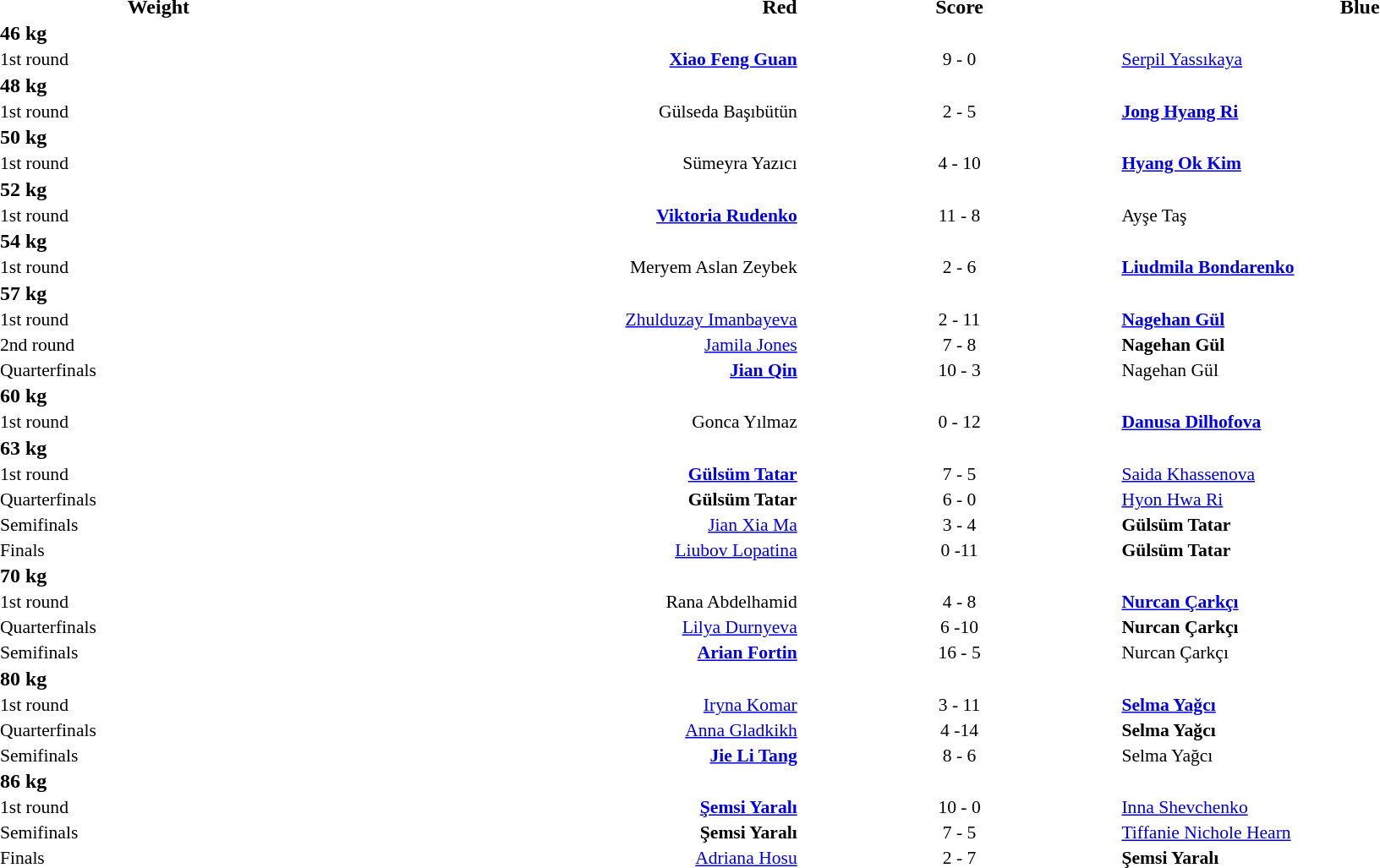<table width=100% cellspacing=1>
<tr>
<th width=20%></th>
<th width=30%></th>
<th width=20%></th>
<th width=30%></th>
</tr>
<tr>
<th>Weight</th>
<th align=right>Red</th>
<th align=center>Score</th>
<th>Blue</th>
</tr>
<tr>
<td><strong>46 kg</strong></td>
</tr>
<tr style=font-size:90%>
<td>1st round</td>
<td align=right><strong><a href='#'>Xiao Feng Guan</a></strong> </td>
<td align=center>9 - 0</td>
<td> <a href='#'>Serpil Yassıkaya</a></td>
</tr>
<tr>
<td><strong>48 kg</strong></td>
</tr>
<tr style=font-size:90%>
<td>1st round</td>
<td align=right>Gülseda Başıbütün </td>
<td align=center>2 - 5</td>
<td> <strong><a href='#'>Jong Hyang Ri</a></strong></td>
</tr>
<tr>
<td><strong>50 kg</strong></td>
</tr>
<tr style=font-size:90%>
<td>1st round</td>
<td align=right>Sümeyra Yazıcı </td>
<td align=center>4 - 10</td>
<td> <strong><a href='#'>Hyang Ok Kim</a></strong></td>
</tr>
<tr>
<td><strong>52 kg</strong></td>
</tr>
<tr style=font-size:90%>
<td>1st round</td>
<td align=right><strong><a href='#'>Viktoria Rudenko</a></strong> </td>
<td align=center>11 - 8</td>
<td>  Ayşe Taş</td>
</tr>
<tr>
<td><strong>54 kg</strong></td>
</tr>
<tr style=font-size:90%>
<td>1st round</td>
<td align=right>Meryem Aslan Zeybek </td>
<td align=center>2 - 6</td>
<td><strong> <a href='#'>Liudmila Bondarenko</a></strong></td>
</tr>
<tr>
<td><strong>57 kg</strong></td>
</tr>
<tr style=font-size:90%>
<td>1st round</td>
<td align=right><a href='#'>Zhulduzay Imanbayeva</a> </td>
<td align=center>2 - 11</td>
<td> <strong><a href='#'>Nagehan Gül</a></strong></td>
</tr>
<tr style=font-size:90%>
<td>2nd round</td>
<td align=right><a href='#'>Jamila Jones</a> </td>
<td align=center>7 - 8</td>
<td> <strong>Nagehan Gül</strong></td>
</tr>
<tr style=font-size:90%>
<td>Quarterfinals</td>
<td align=right><strong><a href='#'>Jian Qin</a></strong> </td>
<td align=center>10 - 3</td>
<td> Nagehan Gül</td>
</tr>
<tr>
<td><strong>60 kg</strong></td>
</tr>
<tr style=font-size:90%>
<td>1st round</td>
<td align=right>Gonca Yılmaz </td>
<td align=center>0 - 12</td>
<td> <strong><a href='#'>Danusa Dilhofova</a></strong></td>
</tr>
<tr>
<td><strong>63 kg</strong></td>
</tr>
<tr style=font-size:90%>
<td>1st round</td>
<td align=right><strong><a href='#'>Gülsüm Tatar</a></strong> </td>
<td align=center>7 - 5</td>
<td> <a href='#'>Saida Khassenova</a></td>
</tr>
<tr style=font-size:90%>
<td>Quarterfinals</td>
<td align=right><strong>Gülsüm Tatar</strong> </td>
<td align=center>6 - 0</td>
<td> <a href='#'>Hyon Hwa Ri</a></td>
</tr>
<tr style=font-size:90%>
<td>Semifinals</td>
<td align=right><a href='#'>Jian Xia Ma</a> </td>
<td align=center>3 - 4</td>
<td> <strong>Gülsüm Tatar</strong></td>
</tr>
<tr style=font-size:90%>
<td>Finals</td>
<td align=right><a href='#'>Liubov Lopatina</a> </td>
<td align=center>0 -11</td>
<td> <strong>Gülsüm Tatar</strong></td>
</tr>
<tr>
<td><strong>70 kg</strong></td>
</tr>
<tr style=font-size:90%>
<td>1st round</td>
<td align=right>Rana Abdelhamid </td>
<td align=center>4 - 8</td>
<td> <strong><a href='#'>Nurcan Çarkçı</a></strong></td>
</tr>
<tr style=font-size:90%>
<td>Quarterfinals</td>
<td align=right><a href='#'>Lilya Durnyeva</a> </td>
<td align=center>6 -10</td>
<td> <strong>Nurcan Çarkçı</strong></td>
</tr>
<tr style=font-size:90%>
<td>Semifinals</td>
<td align=right><strong><a href='#'>Arian Fortin</a></strong> </td>
<td align=center>16 - 5</td>
<td> Nurcan Çarkçı</td>
</tr>
<tr>
<td><strong>80 kg</strong></td>
</tr>
<tr style=font-size:90%>
<td>1st round</td>
<td align=right><a href='#'>Iryna Komar</a> </td>
<td align=center>3 - 11</td>
<td> <strong><a href='#'>Selma Yağcı</a></strong></td>
</tr>
<tr style=font-size:90%>
<td>Quarterfinals</td>
<td align=right><a href='#'>Anna Gladkikh</a> </td>
<td align=center>4 -14</td>
<td> <strong>Selma Yağcı</strong></td>
</tr>
<tr style=font-size:90%>
<td>Semifinals</td>
<td align=right><strong><a href='#'>Jie Li Tang</a></strong> </td>
<td align=center>8 - 6</td>
<td> Selma Yağcı</td>
</tr>
<tr>
<td><strong>86 kg</strong></td>
</tr>
<tr style=font-size:90%>
<td>1st round</td>
<td align=right><strong><a href='#'>Şemsi Yaralı</a></strong> </td>
<td align=center>10 - 0</td>
<td> <a href='#'>Inna Shevchenko</a></td>
</tr>
<tr style=font-size:90%>
<td>Semifinals</td>
<td align=right><strong>Şemsi Yaralı</strong> </td>
<td align=center>7 - 5</td>
<td> <a href='#'>Tiffanie Nichole Hearn</a></td>
</tr>
<tr style=font-size:90%>
<td>Finals</td>
<td align=right><a href='#'>Adriana Hosu</a> </td>
<td align=center>2 - 7</td>
<td> <strong>Şemsi Yaralı</strong></td>
</tr>
</table>
